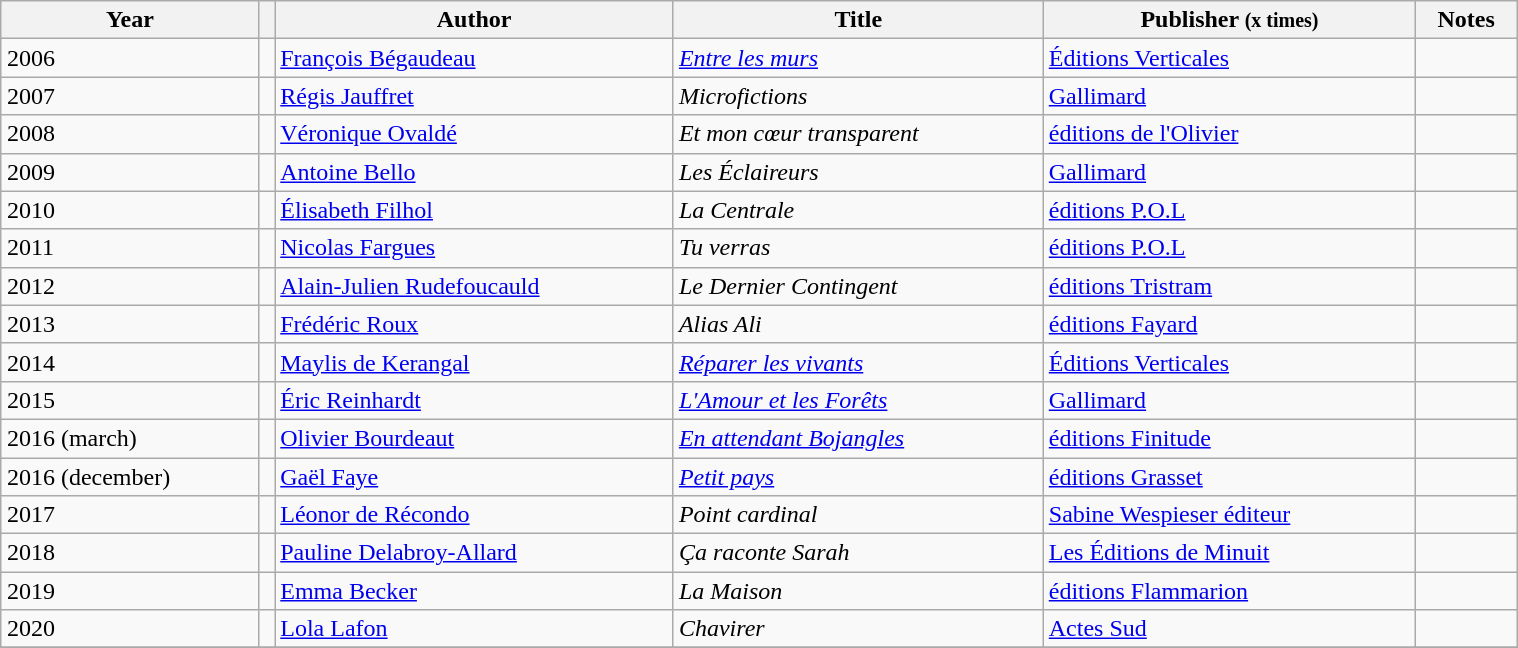<table class="wikitable sortable" style="width:80%; margin:1em auto;">
<tr>
<th>Year</th>
<th></th>
<th>Author</th>
<th>Title</th>
<th>Publisher <small>(x times)</small></th>
<th>Notes</th>
</tr>
<tr>
<td>2006</td>
<td></td>
<td><a href='#'>François Bégaudeau</a></td>
<td><em><a href='#'>Entre les murs</a></em></td>
<td><a href='#'>Éditions Verticales</a></td>
<td></td>
</tr>
<tr>
<td>2007</td>
<td></td>
<td><a href='#'>Régis Jauffret</a></td>
<td><em>Microfictions</em></td>
<td><a href='#'>Gallimard</a></td>
<td></td>
</tr>
<tr>
<td>2008</td>
<td></td>
<td><a href='#'>Véronique Ovaldé</a></td>
<td><em>Et mon cœur transparent</em></td>
<td><a href='#'>éditions de l'Olivier</a></td>
<td></td>
</tr>
<tr>
<td>2009</td>
<td></td>
<td><a href='#'>Antoine Bello</a></td>
<td><em>Les Éclaireurs</em></td>
<td><a href='#'>Gallimard</a></td>
<td></td>
</tr>
<tr>
<td>2010</td>
<td></td>
<td><a href='#'>Élisabeth Filhol</a></td>
<td><em>La Centrale</em></td>
<td><a href='#'>éditions P.O.L</a></td>
<td></td>
</tr>
<tr>
<td>2011</td>
<td></td>
<td><a href='#'>Nicolas Fargues</a></td>
<td><em>Tu verras</em></td>
<td><a href='#'>éditions P.O.L</a></td>
<td></td>
</tr>
<tr>
<td>2012</td>
<td></td>
<td><a href='#'>Alain-Julien Rudefoucauld</a></td>
<td><em>Le Dernier Contingent</em></td>
<td><a href='#'>éditions Tristram</a></td>
<td></td>
</tr>
<tr>
<td>2013</td>
<td></td>
<td><a href='#'>Frédéric Roux</a></td>
<td><em>Alias Ali</em></td>
<td><a href='#'>éditions Fayard</a></td>
<td></td>
</tr>
<tr>
<td>2014</td>
<td></td>
<td><a href='#'>Maylis de Kerangal</a></td>
<td><em><a href='#'>Réparer les vivants</a></em></td>
<td><a href='#'>Éditions Verticales</a></td>
<td></td>
</tr>
<tr>
<td>2015</td>
<td></td>
<td><a href='#'>Éric Reinhardt</a></td>
<td><em><a href='#'>L'Amour et les Forêts</a></em></td>
<td><a href='#'>Gallimard</a></td>
<td></td>
</tr>
<tr>
<td>2016 (march)</td>
<td></td>
<td><a href='#'>Olivier Bourdeaut</a></td>
<td><em><a href='#'>En attendant Bojangles</a></em></td>
<td><a href='#'>éditions Finitude</a></td>
<td></td>
</tr>
<tr>
<td>2016 (december)</td>
<td></td>
<td><a href='#'>Gaël Faye</a></td>
<td><em><a href='#'>Petit pays</a></em></td>
<td><a href='#'>éditions Grasset</a></td>
<td></td>
</tr>
<tr>
<td>2017</td>
<td></td>
<td><a href='#'>Léonor de Récondo</a></td>
<td><em>Point cardinal</em></td>
<td><a href='#'>Sabine Wespieser éditeur</a></td>
<td></td>
</tr>
<tr>
<td>2018</td>
<td></td>
<td><a href='#'>Pauline Delabroy-Allard</a></td>
<td><em>Ça raconte Sarah</em></td>
<td><a href='#'>Les Éditions de Minuit</a></td>
<td></td>
</tr>
<tr>
<td>2019</td>
<td></td>
<td><a href='#'>Emma Becker</a></td>
<td><em>La Maison</em></td>
<td><a href='#'>éditions Flammarion</a></td>
<td></td>
</tr>
<tr>
<td>2020</td>
<td></td>
<td><a href='#'>Lola Lafon</a></td>
<td><em>Chavirer</em></td>
<td><a href='#'>Actes Sud</a></td>
<td></td>
</tr>
<tr>
</tr>
</table>
